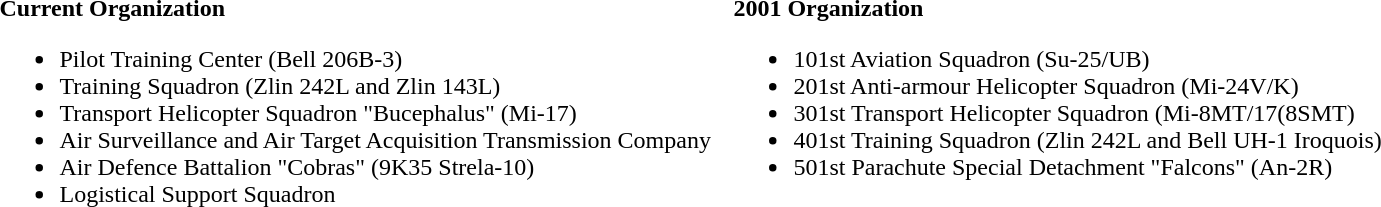<table border="0" cellpadding="0" cellspacing="15">
<tr valign="top">
<td><br><strong>Current Organization</strong><ul><li>Pilot Training Center (Bell 206B-3)</li><li>Training Squadron (Zlin 242L and Zlin 143L)</li><li>Transport Helicopter Squadron "Bucephalus" (Mi-17)</li><li>Air Surveillance and Air Target Acquisition Transmission Company</li><li>Air Defence Battalion "Cobras" (9K35 Strela-10)</li><li>Logistical Support Squadron</li></ul></td>
<td><br><strong>2001 Organization</strong><ul><li>101st Aviation Squadron (Su-25/UB)</li><li>201st Anti-armour Helicopter Squadron (Mi-24V/K)</li><li>301st Transport Helicopter Squadron (Mi-8MT/17(8SMT)</li><li>401st Training Squadron (Zlin 242L and Bell UH-1 Iroquois)</li><li>501st Parachute Special Detachment "Falcons" (An-2R)</li></ul></td>
</tr>
</table>
